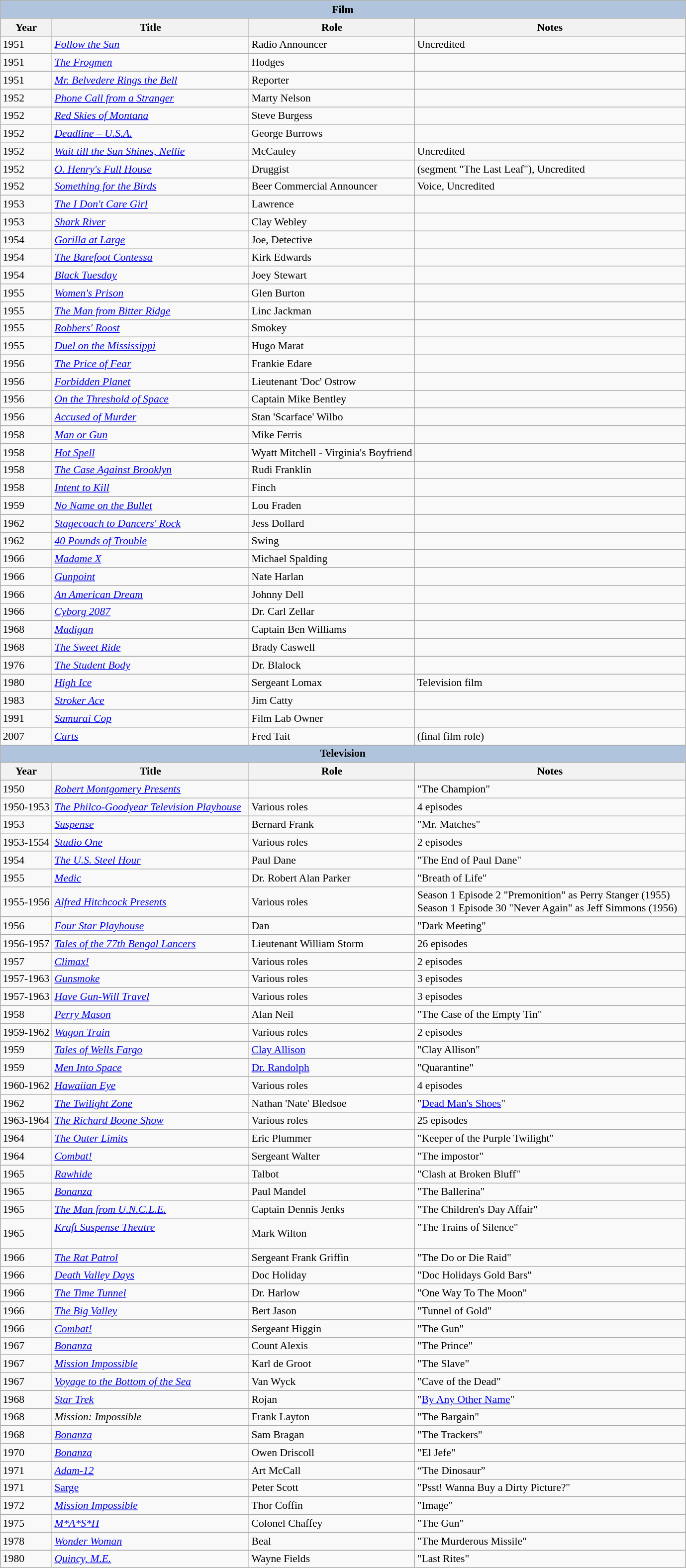<table class="wikitable" style="font-size: 90%;">
<tr>
<th colspan="4" style="background: LightSteelBlue;">Film</th>
</tr>
<tr>
<th>Year</th>
<th>Title</th>
<th>Role</th>
<th>Notes</th>
</tr>
<tr>
<td>1951</td>
<td><em><a href='#'>Follow the Sun</a></em></td>
<td>Radio Announcer</td>
<td>Uncredited</td>
</tr>
<tr>
<td>1951</td>
<td><em><a href='#'>The Frogmen</a></em></td>
<td>Hodges</td>
<td></td>
</tr>
<tr>
<td>1951</td>
<td><em><a href='#'>Mr. Belvedere Rings the Bell</a></em></td>
<td>Reporter</td>
<td></td>
</tr>
<tr>
<td>1952</td>
<td><em><a href='#'>Phone Call from a Stranger</a></em></td>
<td>Marty Nelson</td>
<td></td>
</tr>
<tr>
<td>1952</td>
<td><em><a href='#'>Red Skies of Montana</a></em></td>
<td>Steve Burgess</td>
<td></td>
</tr>
<tr>
<td>1952</td>
<td><em><a href='#'>Deadline – U.S.A.</a></em></td>
<td>George Burrows</td>
<td></td>
</tr>
<tr>
<td>1952</td>
<td><em><a href='#'>Wait till the Sun Shines, Nellie</a></em></td>
<td>McCauley</td>
<td>Uncredited</td>
</tr>
<tr>
<td>1952</td>
<td><em><a href='#'>O. Henry's Full House</a></em></td>
<td>Druggist</td>
<td>(segment "The Last Leaf"), Uncredited</td>
</tr>
<tr>
<td>1952</td>
<td><em><a href='#'>Something for the Birds</a></em></td>
<td>Beer Commercial Announcer</td>
<td>Voice, Uncredited</td>
</tr>
<tr>
<td>1953</td>
<td><em><a href='#'>The I Don't Care Girl</a></em></td>
<td>Lawrence</td>
<td></td>
</tr>
<tr>
<td>1953</td>
<td><em><a href='#'>Shark River</a></em></td>
<td>Clay Webley</td>
<td></td>
</tr>
<tr>
<td>1954</td>
<td><em><a href='#'>Gorilla at Large</a></em></td>
<td>Joe, Detective</td>
<td></td>
</tr>
<tr>
<td>1954</td>
<td><em><a href='#'>The Barefoot Contessa</a></em></td>
<td>Kirk Edwards</td>
<td></td>
</tr>
<tr>
<td>1954</td>
<td><em><a href='#'>Black Tuesday</a></em></td>
<td>Joey Stewart</td>
<td></td>
</tr>
<tr>
<td>1955</td>
<td><em><a href='#'>Women's Prison</a></em></td>
<td>Glen Burton</td>
<td></td>
</tr>
<tr>
<td>1955</td>
<td><em><a href='#'>The Man from Bitter Ridge</a></em></td>
<td>Linc Jackman</td>
<td></td>
</tr>
<tr>
<td>1955</td>
<td><em><a href='#'>Robbers' Roost</a></em></td>
<td>Smokey</td>
<td></td>
</tr>
<tr>
<td>1955</td>
<td><em><a href='#'>Duel on the Mississippi</a></em></td>
<td>Hugo Marat</td>
<td></td>
</tr>
<tr>
<td>1956</td>
<td><em><a href='#'>The Price of Fear</a></em></td>
<td>Frankie Edare</td>
<td></td>
</tr>
<tr>
<td>1956</td>
<td><em><a href='#'>Forbidden Planet</a></em></td>
<td>Lieutenant 'Doc' Ostrow</td>
<td></td>
</tr>
<tr>
<td>1956</td>
<td><em><a href='#'>On the Threshold of Space</a></em></td>
<td>Captain Mike Bentley</td>
<td></td>
</tr>
<tr>
<td>1956</td>
<td><em><a href='#'>Accused of Murder</a></em></td>
<td>Stan 'Scarface' Wilbo</td>
<td></td>
</tr>
<tr>
<td>1958</td>
<td><em><a href='#'>Man or Gun</a></em></td>
<td>Mike Ferris</td>
<td></td>
</tr>
<tr>
<td>1958</td>
<td><em><a href='#'>Hot Spell</a></em></td>
<td>Wyatt Mitchell - Virginia's Boyfriend</td>
<td></td>
</tr>
<tr>
<td>1958</td>
<td><em><a href='#'>The Case Against Brooklyn</a></em></td>
<td>Rudi Franklin</td>
<td></td>
</tr>
<tr>
<td>1958</td>
<td><em><a href='#'>Intent to Kill</a></em></td>
<td>Finch</td>
<td></td>
</tr>
<tr>
<td>1959</td>
<td><em><a href='#'>No Name on the Bullet</a></em></td>
<td>Lou Fraden</td>
<td></td>
</tr>
<tr>
<td>1962</td>
<td><em><a href='#'>Stagecoach to Dancers' Rock</a></em></td>
<td>Jess Dollard</td>
<td></td>
</tr>
<tr>
<td>1962</td>
<td><em><a href='#'>40 Pounds of Trouble</a></em></td>
<td>Swing</td>
<td></td>
</tr>
<tr>
<td>1966</td>
<td><em><a href='#'>Madame X</a></em></td>
<td>Michael Spalding</td>
<td></td>
</tr>
<tr>
<td>1966</td>
<td><em><a href='#'>Gunpoint</a></em></td>
<td>Nate Harlan</td>
<td></td>
</tr>
<tr>
<td>1966</td>
<td><em><a href='#'>An American Dream</a></em></td>
<td>Johnny Dell</td>
<td></td>
</tr>
<tr>
<td>1966</td>
<td><em><a href='#'>Cyborg 2087</a></em></td>
<td>Dr. Carl Zellar</td>
<td></td>
</tr>
<tr>
<td>1968</td>
<td><em><a href='#'>Madigan</a></em></td>
<td>Captain Ben Williams</td>
<td></td>
</tr>
<tr>
<td>1968</td>
<td><em><a href='#'>The Sweet Ride</a></em></td>
<td>Brady Caswell</td>
<td></td>
</tr>
<tr>
<td>1976</td>
<td><em><a href='#'>The Student Body</a></em></td>
<td>Dr. Blalock</td>
<td></td>
</tr>
<tr>
<td>1980</td>
<td><em><a href='#'>High Ice</a></em></td>
<td>Sergeant Lomax</td>
<td>Television film</td>
</tr>
<tr>
<td>1983</td>
<td><em><a href='#'>Stroker Ace</a></em></td>
<td>Jim Catty</td>
<td></td>
</tr>
<tr>
<td>1991</td>
<td><em><a href='#'>Samurai Cop</a></em></td>
<td>Film Lab Owner</td>
<td></td>
</tr>
<tr>
<td>2007</td>
<td><em><a href='#'>Carts</a></em></td>
<td>Fred Tait</td>
<td>(final film role)</td>
</tr>
<tr>
</tr>
<tr>
<th colspan="4" style="background: LightSteelBlue;">Television</th>
</tr>
<tr>
<th>Year</th>
<th>Title</th>
<th>Role</th>
<th>Notes</th>
</tr>
<tr>
<td>1950</td>
<td><em><a href='#'>Robert Montgomery Presents</a></em>  </td>
<td> </td>
<td>"The Champion"  </td>
</tr>
<tr>
<td>1950-1953</td>
<td><em><a href='#'>The Philco-Goodyear Television Playhouse</a></em>  </td>
<td>Various roles  </td>
<td>4 episodes  </td>
</tr>
<tr>
<td>1953</td>
<td><em><a href='#'>Suspense</a></em>  </td>
<td>Bernard Frank  </td>
<td>"Mr. Matches"  </td>
</tr>
<tr>
<td>1953-1554</td>
<td><em><a href='#'>Studio One</a></em>  </td>
<td>Various roles  </td>
<td>2 episodes  </td>
</tr>
<tr>
<td>1954</td>
<td><em><a href='#'>The U.S. Steel Hour</a></em>  </td>
<td>Paul Dane  </td>
<td>"The End of Paul Dane"  </td>
</tr>
<tr>
<td>1955</td>
<td><em><a href='#'>Medic</a></em>  </td>
<td>Dr. Robert Alan Parker  </td>
<td>"Breath of Life"  </td>
</tr>
<tr>
<td>1955-1956</td>
<td><em><a href='#'>Alfred Hitchcock Presents</a></em>  </td>
<td>Various roles  </td>
<td>Season 1 Episode 2 "Premonition" as Perry Stanger (1955)<br>Season 1 Episode 30 "Never Again" as Jeff Simmons (1956)  </td>
</tr>
<tr>
<td>1956</td>
<td><em><a href='#'>Four Star Playhouse</a></em>  </td>
<td>Dan  </td>
<td>"Dark Meeting"  </td>
</tr>
<tr>
<td>1956-1957</td>
<td><em><a href='#'>Tales of the 77th Bengal Lancers</a></em>  </td>
<td>Lieutenant William Storm  </td>
<td>26 episodes  </td>
</tr>
<tr>
<td>1957</td>
<td><em><a href='#'>Climax!</a></em>  </td>
<td>Various roles  </td>
<td>2 episodes  </td>
</tr>
<tr>
<td>1957-1963</td>
<td><em><a href='#'>Gunsmoke</a></em>  </td>
<td>Various roles  </td>
<td>3 episodes  </td>
</tr>
<tr>
<td>1957-1963</td>
<td><em><a href='#'>Have Gun-Will Travel</a></em>  </td>
<td>Various roles  </td>
<td>3 episodes  </td>
</tr>
<tr>
<td>1958</td>
<td><em><a href='#'>Perry Mason</a></em>  </td>
<td>Alan Neil  </td>
<td>"The Case of the Empty Tin"  </td>
</tr>
<tr>
<td>1959-1962</td>
<td><em><a href='#'>Wagon Train</a></em></td>
<td>Various roles  </td>
<td>2 episodes  </td>
</tr>
<tr>
<td>1959</td>
<td><em><a href='#'>Tales of Wells Fargo</a></em></td>
<td><a href='#'>Clay Allison</a></td>
<td>"Clay Allison"  </td>
</tr>
<tr>
<td>1959</td>
<td><em><a href='#'>Men Into Space</a></em></td>
<td><a href='#'>Dr. Randolph</a></td>
<td>"Quarantine"  </td>
</tr>
<tr>
<td>1960-1962</td>
<td><em><a href='#'>Hawaiian Eye</a></em></td>
<td>Various roles  </td>
<td>4 episodes  </td>
</tr>
<tr>
<td>1962</td>
<td><em><a href='#'>The Twilight Zone</a></em>  </td>
<td>Nathan 'Nate' Bledsoe  </td>
<td>"<a href='#'>Dead Man's Shoes</a>"  </td>
</tr>
<tr>
<td>1963-1964</td>
<td><em><a href='#'>The Richard Boone Show</a></em>  </td>
<td>Various roles  </td>
<td>25 episodes  </td>
</tr>
<tr>
<td>1964</td>
<td><em><a href='#'>The Outer Limits</a></em>  </td>
<td>Eric Plummer  </td>
<td>"Keeper of the Purple Twilight"</td>
</tr>
<tr>
<td>1964</td>
<td><em><a href='#'>Combat!</a></em>  </td>
<td>Sergeant Walter  </td>
<td>"The impostor"</td>
</tr>
<tr>
<td>1965</td>
<td><em><a href='#'>Rawhide</a></em>  </td>
<td>Talbot  </td>
<td>"Clash at Broken Bluff"</td>
</tr>
<tr>
<td>1965</td>
<td><em><a href='#'>Bonanza</a></em>  </td>
<td>Paul Mandel  </td>
<td>"The Ballerina"  </td>
</tr>
<tr>
<td>1965</td>
<td><em><a href='#'>The Man from U.N.C.L.E.</a></em>  </td>
<td>Captain Dennis Jenks  </td>
<td>"The Children's Day Affair"  </td>
</tr>
<tr>
<td>1965</td>
<td><em><a href='#'>Kraft Suspense Theatre</a></em><br> </td>
<td>Mark Wilton  </td>
<td>"The Trains of Silence"<br> </td>
</tr>
<tr>
<td>1966</td>
<td><em><a href='#'>The Rat Patrol</a></em>  </td>
<td>Sergeant Frank Griffin  </td>
<td>"The Do or Die Raid"  </td>
</tr>
<tr>
<td>1966</td>
<td><em><a href='#'>Death Valley Days</a></em>  </td>
<td>Doc Holiday  </td>
<td>"Doc Holidays Gold Bars"  </td>
</tr>
<tr>
<td>1966</td>
<td><em><a href='#'>The Time Tunnel</a></em>  </td>
<td>Dr. Harlow</td>
<td>"One Way To The Moon"  </td>
</tr>
<tr>
<td>1966</td>
<td><em><a href='#'>The Big Valley</a></em>  </td>
<td>Bert Jason</td>
<td>"Tunnel of Gold"  </td>
</tr>
<tr>
<td>1966</td>
<td><em><a href='#'>Combat!</a></em>  </td>
<td>Sergeant Higgin  </td>
<td>"The Gun"  </td>
</tr>
<tr>
<td>1967</td>
<td><em><a href='#'>Bonanza</a></em>  </td>
<td>Count Alexis  </td>
<td>"The Prince"  </td>
</tr>
<tr>
<td>1967</td>
<td><em><a href='#'>Mission Impossible</a></em>  </td>
<td>Karl de Groot  </td>
<td>"The Slave"  </td>
</tr>
<tr>
<td>1967</td>
<td><em><a href='#'>Voyage to the Bottom of the Sea</a></em></td>
<td>Van Wyck  </td>
<td>"Cave of the Dead"  </td>
</tr>
<tr>
<td>1968</td>
<td><em><a href='#'>Star Trek</a>  </em></td>
<td>Rojan  </td>
<td>"<a href='#'>By Any Other Name</a>"  </td>
</tr>
<tr>
<td>1968</td>
<td><em>Mission: Impossible</em></td>
<td>Frank Layton</td>
<td>"The Bargain"</td>
</tr>
<tr>
<td>1968</td>
<td><em><a href='#'>Bonanza</a></em>  </td>
<td>Sam Bragan  </td>
<td>"The Trackers"  </td>
</tr>
<tr>
<td>1970</td>
<td><em><a href='#'>Bonanza</a></em>  </td>
<td>Owen Driscoll  </td>
<td>"El Jefe"  </td>
</tr>
<tr>
<td>1971</td>
<td><em><a href='#'>Adam-12</a></em>  </td>
<td>Art McCall</td>
<td>“The Dinosaur”</td>
</tr>
<tr>
<td>1971</td>
<td><a href='#'>Sarge</a></td>
<td>Peter Scott</td>
<td>"Psst! Wanna Buy a Dirty Picture?"</td>
</tr>
<tr>
<td>1972</td>
<td><em><a href='#'>Mission Impossible</a></em>  </td>
<td>Thor Coffin  </td>
<td>"Image"  </td>
</tr>
<tr>
<td>1975</td>
<td><em><a href='#'>M*A*S*H</a></em>  </td>
<td>Colonel Chaffey  </td>
<td>"The Gun"  </td>
</tr>
<tr>
<td>1978</td>
<td><em><a href='#'>Wonder Woman</a></em>  </td>
<td>Beal  </td>
<td>"The Murderous Missile"  </td>
</tr>
<tr>
<td>1980</td>
<td><em><a href='#'>Quincy, M.E.</a></em></td>
<td>Wayne Fields</td>
<td>"Last Rites"</td>
</tr>
</table>
